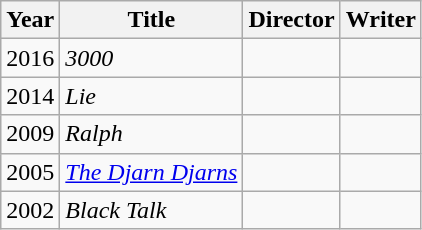<table class="wikitable">
<tr>
<th>Year</th>
<th>Title</th>
<th>Director</th>
<th>Writer</th>
</tr>
<tr>
<td>2016</td>
<td><em>3000</em></td>
<td></td>
<td></td>
</tr>
<tr>
<td>2014</td>
<td><em>Lie</em></td>
<td></td>
<td></td>
</tr>
<tr>
<td>2009</td>
<td><em>Ralph</em></td>
<td></td>
<td></td>
</tr>
<tr>
<td>2005</td>
<td><em><a href='#'>The Djarn Djarns</a></em></td>
<td></td>
<td></td>
</tr>
<tr>
<td>2002</td>
<td><em>Black Talk</em></td>
<td></td>
<td></td>
</tr>
</table>
